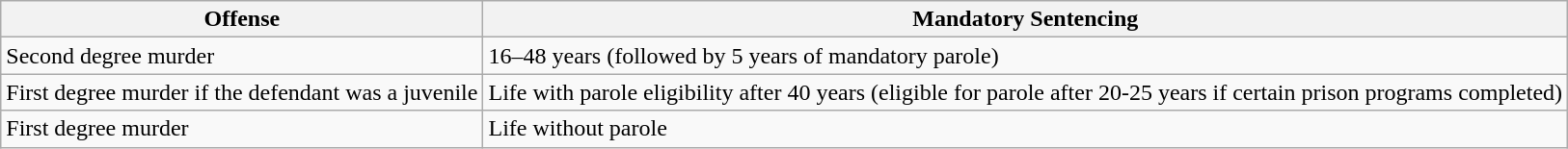<table class="wikitable">
<tr>
<th>Offense</th>
<th>Mandatory Sentencing</th>
</tr>
<tr>
<td>Second degree murder</td>
<td>16–48 years (followed by 5 years of mandatory parole)</td>
</tr>
<tr>
<td>First degree murder if the defendant was a juvenile</td>
<td>Life with parole eligibility after 40 years (eligible for parole after 20-25 years if certain prison programs completed)</td>
</tr>
<tr>
<td>First degree murder</td>
<td>Life without parole</td>
</tr>
</table>
